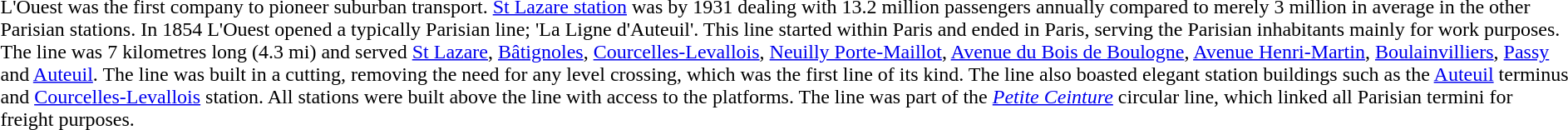<table>
<tr>
<td><br>L'Ouest was the first company to pioneer suburban transport. <a href='#'>St Lazare station</a> was by 1931 dealing with 13.2 million passengers annually compared to merely 3 million in average in the other Parisian stations. In 1854 L'Ouest opened a typically Parisian line; 'La Ligne d'Auteuil'. This line started within Paris and ended in Paris, serving the Parisian inhabitants mainly for work purposes. The line was 7 kilometres long (4.3 mi) and served <a href='#'>St Lazare</a>, <a href='#'>Bâtignoles</a>, <a href='#'>Courcelles-Levallois</a>, <a href='#'>Neuilly Porte-Maillot</a>, <a href='#'>Avenue du Bois de Boulogne</a>, <a href='#'>Avenue Henri-Martin</a>, <a href='#'>Boulainvilliers</a>, <a href='#'>Passy</a> and <a href='#'>Auteuil</a>. The line was built in a cutting, removing the need for any level crossing, which was the first line of its kind. The line also boasted elegant station buildings such as the <a href='#'>Auteuil</a> terminus and <a href='#'>Courcelles-Levallois</a> station. All stations were built above the line with access to the platforms. The line was part of the <em><a href='#'>Petite Ceinture</a></em> circular line, which linked all Parisian termini for freight purposes.</td>
</tr>
</table>
